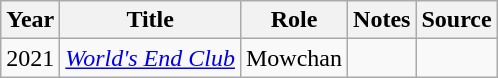<table class="wikitable sortable plainrowheaders">
<tr>
<th>Year</th>
<th>Title</th>
<th>Role</th>
<th class="unsortable">Notes</th>
<th class="unsortable">Source</th>
</tr>
<tr>
<td>2021</td>
<td><em><a href='#'>World's End Club</a></em></td>
<td>Mowchan</td>
<td></td>
<td></td>
</tr>
</table>
